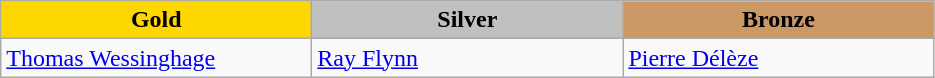<table class="wikitable" style="text-align:left">
<tr align="center">
<td width=200 bgcolor=gold><strong>Gold</strong></td>
<td width=200 bgcolor=silver><strong>Silver</strong></td>
<td width=200 bgcolor=CC9966><strong>Bronze</strong></td>
</tr>
<tr>
<td><a href='#'>Thomas Wessinghage</a><br><em></em></td>
<td><a href='#'>Ray Flynn</a><br><em></em></td>
<td><a href='#'>Pierre Délèze</a><br><em></em></td>
</tr>
</table>
